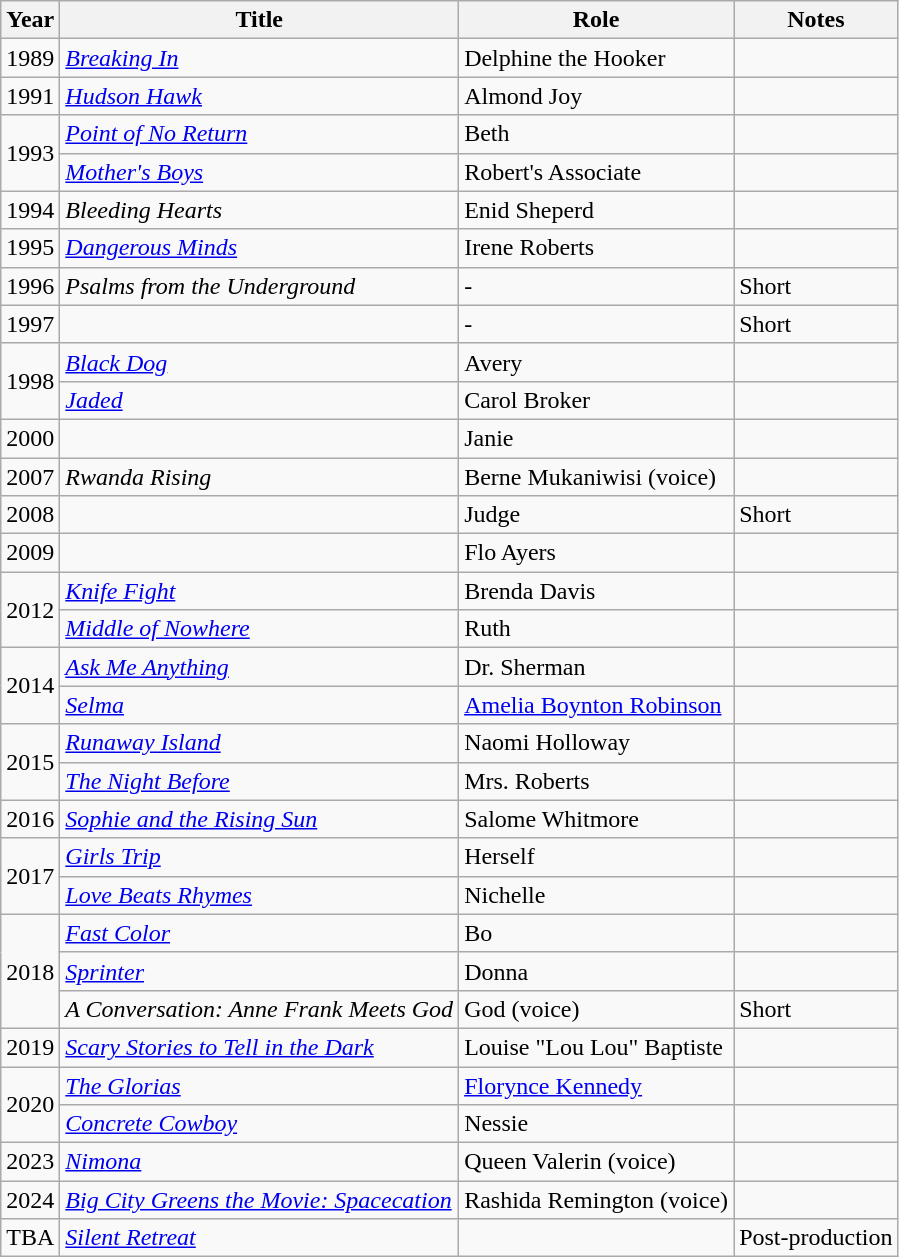<table class="wikitable sortable">
<tr>
<th>Year</th>
<th>Title</th>
<th>Role</th>
<th>Notes</th>
</tr>
<tr>
<td>1989</td>
<td><em><a href='#'>Breaking In</a></em></td>
<td>Delphine the Hooker</td>
<td></td>
</tr>
<tr>
<td>1991</td>
<td><em><a href='#'>Hudson Hawk</a></em></td>
<td>Almond Joy</td>
<td></td>
</tr>
<tr>
<td rowspan=2>1993</td>
<td><em><a href='#'>Point of No Return</a></em></td>
<td>Beth</td>
<td></td>
</tr>
<tr>
<td><em><a href='#'>Mother's Boys</a></em></td>
<td>Robert's Associate</td>
<td></td>
</tr>
<tr>
<td>1994</td>
<td><em>Bleeding Hearts</em></td>
<td>Enid Sheperd</td>
<td></td>
</tr>
<tr>
<td>1995</td>
<td><em><a href='#'>Dangerous Minds</a></em></td>
<td>Irene Roberts</td>
<td></td>
</tr>
<tr>
<td>1996</td>
<td><em>Psalms from the Underground</em></td>
<td>-</td>
<td>Short</td>
</tr>
<tr>
<td>1997</td>
<td><em></em></td>
<td>-</td>
<td>Short</td>
</tr>
<tr>
<td rowspan=2>1998</td>
<td><em><a href='#'>Black Dog</a></em></td>
<td>Avery</td>
<td></td>
</tr>
<tr>
<td><em><a href='#'>Jaded</a></em></td>
<td>Carol Broker</td>
<td></td>
</tr>
<tr>
<td>2000</td>
<td><em></em></td>
<td>Janie</td>
<td></td>
</tr>
<tr>
<td>2007</td>
<td><em>Rwanda Rising</em></td>
<td>Berne Mukaniwisi (voice)</td>
<td></td>
</tr>
<tr>
<td>2008</td>
<td><em></em></td>
<td>Judge</td>
<td>Short</td>
</tr>
<tr>
<td>2009</td>
<td><em></em></td>
<td>Flo Ayers</td>
<td></td>
</tr>
<tr>
<td rowspan=2>2012</td>
<td><em><a href='#'>Knife Fight</a></em></td>
<td>Brenda Davis</td>
<td></td>
</tr>
<tr>
<td><em><a href='#'>Middle of Nowhere</a></em></td>
<td>Ruth</td>
<td></td>
</tr>
<tr>
<td rowspan=2>2014</td>
<td><em><a href='#'>Ask Me Anything</a></em></td>
<td>Dr. Sherman</td>
<td></td>
</tr>
<tr>
<td><em><a href='#'>Selma</a></em></td>
<td><a href='#'>Amelia Boynton Robinson</a></td>
<td></td>
</tr>
<tr>
<td rowspan=2>2015</td>
<td><em><a href='#'>Runaway Island</a></em></td>
<td>Naomi Holloway</td>
<td></td>
</tr>
<tr>
<td><em><a href='#'>The Night Before</a></em></td>
<td>Mrs. Roberts</td>
<td></td>
</tr>
<tr>
<td>2016</td>
<td><em><a href='#'>Sophie and the Rising Sun</a></em></td>
<td>Salome Whitmore</td>
<td></td>
</tr>
<tr>
<td rowspan=2>2017</td>
<td><em><a href='#'>Girls Trip</a></em></td>
<td>Herself</td>
<td></td>
</tr>
<tr>
<td><em><a href='#'>Love Beats Rhymes</a></em></td>
<td>Nichelle</td>
<td></td>
</tr>
<tr>
<td rowspan=3>2018</td>
<td><em><a href='#'>Fast Color</a></em></td>
<td>Bo</td>
<td></td>
</tr>
<tr>
<td><em><a href='#'>Sprinter</a></em></td>
<td>Donna</td>
<td></td>
</tr>
<tr>
<td><em>A Conversation: Anne Frank Meets God</em></td>
<td>God (voice)</td>
<td>Short</td>
</tr>
<tr>
<td>2019</td>
<td><em><a href='#'>Scary Stories to Tell in the Dark</a></em></td>
<td>Louise "Lou Lou" Baptiste</td>
<td></td>
</tr>
<tr>
<td rowspan=2>2020</td>
<td><em><a href='#'>The Glorias</a></em></td>
<td><a href='#'>Florynce Kennedy</a></td>
<td></td>
</tr>
<tr>
<td><em><a href='#'>Concrete Cowboy</a></em></td>
<td>Nessie</td>
<td></td>
</tr>
<tr>
<td>2023</td>
<td><em><a href='#'>Nimona</a></em></td>
<td>Queen Valerin (voice)</td>
<td></td>
</tr>
<tr>
<td>2024</td>
<td><em><a href='#'>Big City Greens the Movie: Spacecation</a></em></td>
<td>Rashida Remington (voice)</td>
<td></td>
</tr>
<tr>
<td>TBA</td>
<td><em><a href='#'>Silent Retreat</a></em></td>
<td></td>
<td>Post-production</td>
</tr>
</table>
